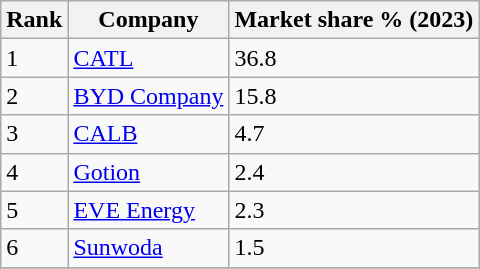<table class="wikitable sortable">
<tr>
<th data-sort-type="number">Rank</th>
<th>Company</th>
<th>Market share % (2023)</th>
</tr>
<tr>
<td>1</td>
<td><a href='#'>CATL</a></td>
<td>36.8</td>
</tr>
<tr>
<td>2</td>
<td><a href='#'>BYD Company</a></td>
<td>15.8</td>
</tr>
<tr>
<td>3</td>
<td><a href='#'>CALB</a></td>
<td>4.7</td>
</tr>
<tr>
<td>4</td>
<td><a href='#'>Gotion</a></td>
<td>2.4</td>
</tr>
<tr>
<td>5</td>
<td><a href='#'>EVE Energy</a></td>
<td>2.3</td>
</tr>
<tr>
<td>6</td>
<td><a href='#'>Sunwoda</a></td>
<td>1.5</td>
</tr>
<tr>
</tr>
</table>
